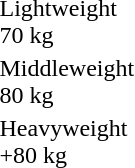<table>
<tr>
<td>Lightweight<br>70 kg</td>
<td></td>
<td></td>
<td></td>
</tr>
<tr>
<td>Middleweight<br>80 kg</td>
<td></td>
<td></td>
<td></td>
</tr>
<tr>
<td>Heavyweight<br>+80 kg</td>
<td></td>
<td></td>
<td></td>
</tr>
</table>
